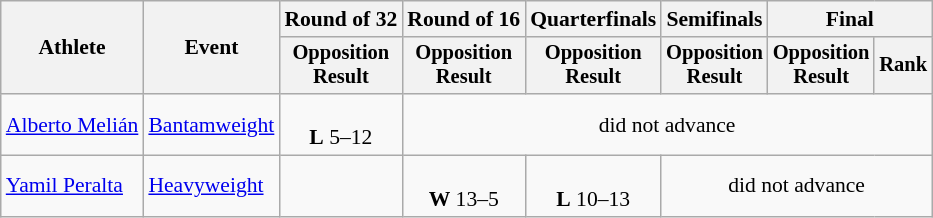<table class="wikitable" style="font-size:90%">
<tr>
<th rowspan="2">Athlete</th>
<th rowspan="2">Event</th>
<th>Round of 32</th>
<th>Round of 16</th>
<th>Quarterfinals</th>
<th>Semifinals</th>
<th colspan=2>Final</th>
</tr>
<tr style="font-size: 95%">
<th>Opposition<br>Result</th>
<th>Opposition<br>Result</th>
<th>Opposition<br>Result</th>
<th>Opposition<br>Result</th>
<th>Opposition<br>Result</th>
<th>Rank</th>
</tr>
<tr align=center>
<td align=left><a href='#'>Alberto Melián</a></td>
<td align=left><a href='#'>Bantamweight</a></td>
<td> <br> <strong>L</strong> 5–12</td>
<td colspan=5>did not advance</td>
</tr>
<tr align=center>
<td align=left><a href='#'>Yamil Peralta</a></td>
<td align=left><a href='#'>Heavyweight</a></td>
<td></td>
<td><br><strong>W</strong> 13–5</td>
<td><br><strong>L</strong> 10–13</td>
<td colspan=3>did not advance</td>
</tr>
</table>
